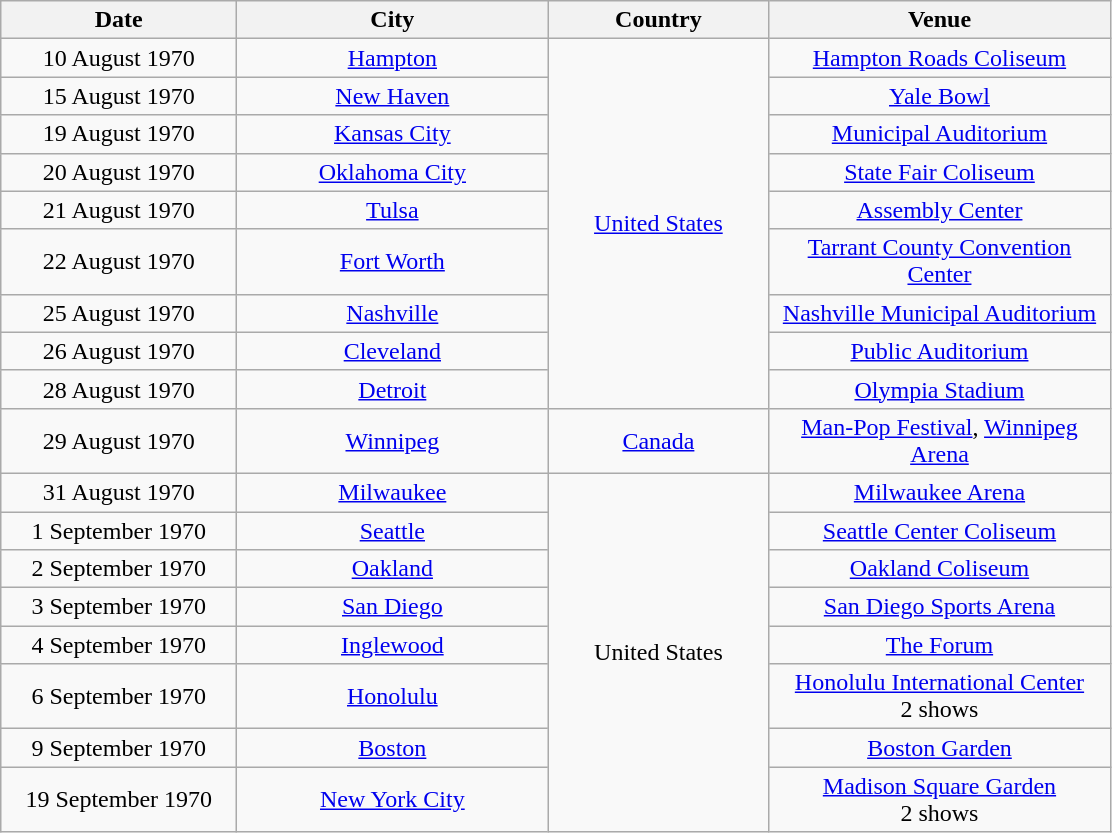<table class="wikitable" style="text-align:center;">
<tr>
<th style="width:150px;">Date</th>
<th style="width:200px;">City</th>
<th style="width:140px;">Country</th>
<th style="width:220px;">Venue</th>
</tr>
<tr>
<td>10 August 1970</td>
<td><a href='#'>Hampton</a></td>
<td rowspan="9"><a href='#'>United States</a></td>
<td><a href='#'>Hampton Roads Coliseum</a></td>
</tr>
<tr>
<td>15 August 1970</td>
<td><a href='#'>New Haven</a></td>
<td><a href='#'>Yale Bowl</a></td>
</tr>
<tr>
<td>19 August 1970</td>
<td><a href='#'>Kansas City</a></td>
<td><a href='#'>Municipal Auditorium</a></td>
</tr>
<tr>
<td>20 August 1970</td>
<td><a href='#'>Oklahoma City</a></td>
<td><a href='#'>State Fair Coliseum</a></td>
</tr>
<tr>
<td>21 August 1970</td>
<td><a href='#'>Tulsa</a></td>
<td><a href='#'>Assembly Center</a></td>
</tr>
<tr>
<td>22 August 1970</td>
<td><a href='#'>Fort Worth</a></td>
<td><a href='#'>Tarrant County Convention Center</a></td>
</tr>
<tr>
<td>25 August 1970</td>
<td><a href='#'>Nashville</a></td>
<td><a href='#'>Nashville Municipal Auditorium</a></td>
</tr>
<tr>
<td>26 August 1970</td>
<td><a href='#'>Cleveland</a></td>
<td><a href='#'>Public Auditorium</a></td>
</tr>
<tr>
<td>28 August 1970</td>
<td><a href='#'>Detroit</a></td>
<td><a href='#'>Olympia Stadium</a></td>
</tr>
<tr>
<td>29 August 1970</td>
<td><a href='#'>Winnipeg</a></td>
<td><a href='#'>Canada</a></td>
<td><a href='#'>Man-Pop Festival</a>, <a href='#'>Winnipeg Arena</a></td>
</tr>
<tr>
<td>31 August 1970</td>
<td><a href='#'>Milwaukee</a></td>
<td rowspan="13">United States</td>
<td><a href='#'>Milwaukee Arena</a></td>
</tr>
<tr>
<td>1 September 1970</td>
<td><a href='#'>Seattle</a></td>
<td><a href='#'>Seattle Center Coliseum</a></td>
</tr>
<tr>
<td>2 September 1970</td>
<td><a href='#'>Oakland</a></td>
<td><a href='#'>Oakland Coliseum</a></td>
</tr>
<tr>
<td>3 September 1970</td>
<td><a href='#'>San Diego</a></td>
<td><a href='#'>San Diego Sports Arena</a></td>
</tr>
<tr>
<td>4 September 1970</td>
<td><a href='#'>Inglewood</a></td>
<td><a href='#'>The Forum</a></td>
</tr>
<tr>
<td>6 September 1970</td>
<td><a href='#'>Honolulu</a></td>
<td><a href='#'>Honolulu International Center</a><br>2 shows</td>
</tr>
<tr>
<td>9 September 1970</td>
<td><a href='#'>Boston</a></td>
<td><a href='#'>Boston Garden</a></td>
</tr>
<tr>
<td>19 September 1970</td>
<td><a href='#'>New York City</a></td>
<td><a href='#'>Madison Square Garden</a><br>2 shows</td>
</tr>
</table>
